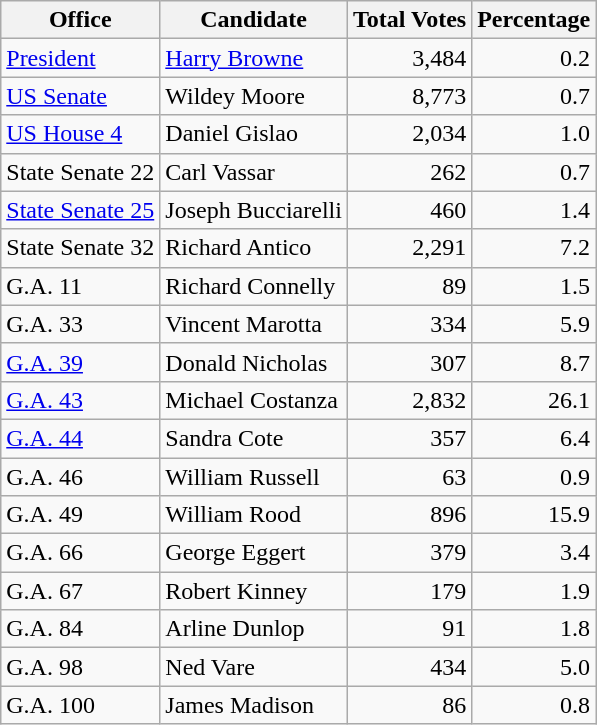<table class="wikitable">
<tr>
<th>Office</th>
<th>Candidate</th>
<th>Total Votes</th>
<th>Percentage</th>
</tr>
<tr>
<td><a href='#'>President</a></td>
<td><a href='#'>Harry Browne</a></td>
<td align=right>3,484</td>
<td align=right>0.2</td>
</tr>
<tr>
<td><a href='#'>US Senate</a></td>
<td>Wildey Moore</td>
<td align=right>8,773</td>
<td align=right>0.7</td>
</tr>
<tr>
<td><a href='#'>US House 4</a></td>
<td>Daniel Gislao</td>
<td align=right>2,034</td>
<td align=right>1.0</td>
</tr>
<tr>
<td>State Senate 22</td>
<td>Carl Vassar</td>
<td align=right>262</td>
<td align=right>0.7</td>
</tr>
<tr>
<td><a href='#'>State Senate 25</a></td>
<td>Joseph Bucciarelli</td>
<td align=right>460</td>
<td align=right>1.4</td>
</tr>
<tr>
<td>State Senate 32</td>
<td>Richard Antico</td>
<td align=right>2,291</td>
<td align=right>7.2</td>
</tr>
<tr>
<td>G.A. 11</td>
<td>Richard Connelly</td>
<td align=right>89</td>
<td align=right>1.5</td>
</tr>
<tr>
<td>G.A. 33</td>
<td>Vincent Marotta</td>
<td align=right>334</td>
<td align=right>5.9</td>
</tr>
<tr>
<td><a href='#'>G.A. 39</a></td>
<td>Donald Nicholas</td>
<td align=right>307</td>
<td align=right>8.7</td>
</tr>
<tr>
<td><a href='#'>G.A. 43</a></td>
<td>Michael Costanza</td>
<td align=right>2,832</td>
<td align=right>26.1</td>
</tr>
<tr>
<td><a href='#'>G.A. 44</a></td>
<td>Sandra Cote</td>
<td align=right>357</td>
<td align=right>6.4</td>
</tr>
<tr>
<td>G.A. 46</td>
<td>William Russell</td>
<td align=right>63</td>
<td align=right>0.9</td>
</tr>
<tr>
<td>G.A. 49</td>
<td>William Rood</td>
<td align=right>896</td>
<td align=right>15.9</td>
</tr>
<tr>
<td>G.A. 66</td>
<td>George Eggert</td>
<td align=right>379</td>
<td align=right>3.4</td>
</tr>
<tr>
<td>G.A. 67</td>
<td>Robert Kinney</td>
<td align=right>179</td>
<td align=right>1.9</td>
</tr>
<tr>
<td>G.A. 84</td>
<td>Arline Dunlop</td>
<td align=right>91</td>
<td align=right>1.8</td>
</tr>
<tr>
<td>G.A. 98</td>
<td>Ned Vare</td>
<td align=right>434</td>
<td align=right>5.0</td>
</tr>
<tr>
<td>G.A. 100</td>
<td>James Madison</td>
<td align=right>86</td>
<td align=right>0.8</td>
</tr>
</table>
